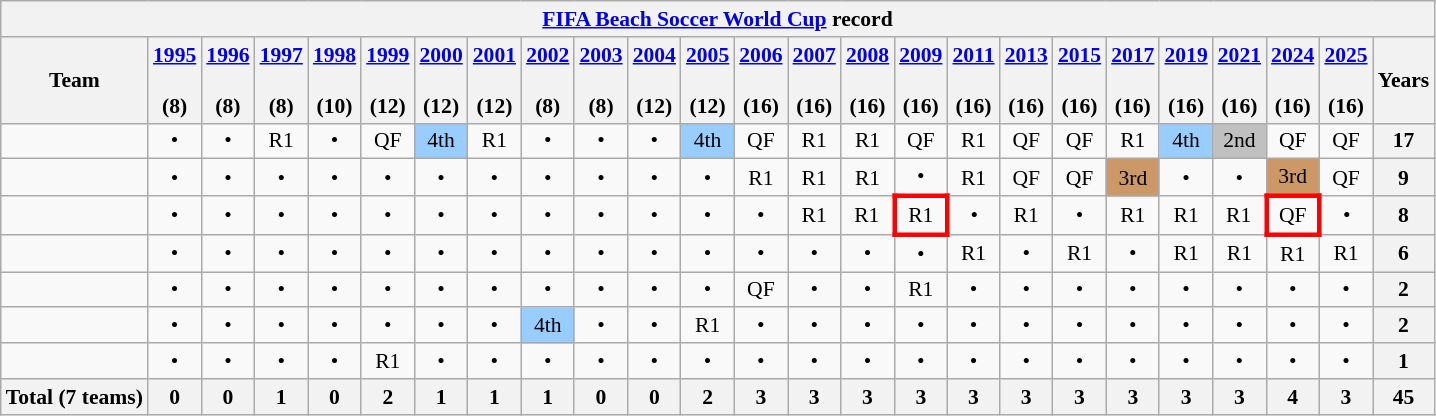<table class="wikitable" style="text-align:center; font-size:90%;">
<tr>
<th colspan=25><a href='#'>FIFA Beach Soccer World Cup</a> record</th>
</tr>
<tr>
<th>Team</th>
<th><a href='#'>1995</a><br><br>(8)</th>
<th><a href='#'>1996</a><br><br>(8)</th>
<th><a href='#'>1997</a><br><br>(8)</th>
<th><a href='#'>1998</a><br><br>(10)</th>
<th><a href='#'>1999</a><br><br>(12)</th>
<th><a href='#'>2000</a><br><br>(12)</th>
<th><a href='#'>2001</a><br><br>(12)</th>
<th><a href='#'>2002</a><br><br>(8)</th>
<th><a href='#'>2003</a><br><br>(8)</th>
<th><a href='#'>2004</a><br><br>(12)</th>
<th><a href='#'>2005</a><br><br>(12)</th>
<th><a href='#'>2006</a><br><br>(16)</th>
<th><a href='#'>2007</a><br><br>(16)</th>
<th><a href='#'>2008</a><br><br>(16)</th>
<th><a href='#'>2009</a><br><br>(16)</th>
<th><a href='#'>2011</a><br><br>(16)</th>
<th><a href='#'>2013</a><br><br>(16)</th>
<th><a href='#'>2015</a><br><br>(16)</th>
<th><a href='#'>2017</a><br><br>(16)</th>
<th><a href='#'>2019</a><br><br>(16)</th>
<th><a href='#'>2021</a><br><br>(16)</th>
<th><a href='#'>2024</a><br><br>(16)</th>
<th><a href='#'>2025</a><br><br>(16)</th>
<th>Years</th>
</tr>
<tr>
<td align=left></td>
<td>•</td>
<td>•</td>
<td>R1</td>
<td>•</td>
<td>QF</td>
<td bgcolor=9acdff>4th</td>
<td>R1</td>
<td>•</td>
<td>•</td>
<td>•</td>
<td bgcolor=9acdff>4th</td>
<td>QF</td>
<td>R1</td>
<td>R1</td>
<td>QF</td>
<td>R1</td>
<td>QF</td>
<td>QF</td>
<td>R1</td>
<td bgcolor=9acdff>4th</td>
<td bgcolor=silver>2nd</td>
<td>QF</td>
<td>QF</td>
<th>17</th>
</tr>
<tr>
<td align=left></td>
<td>•</td>
<td>•</td>
<td>•</td>
<td>•</td>
<td>•</td>
<td>•</td>
<td>•</td>
<td>•</td>
<td>•</td>
<td>•</td>
<td>•</td>
<td>R1</td>
<td>R1</td>
<td>R1</td>
<td>•</td>
<td>R1</td>
<td>QF</td>
<td>QF</td>
<td bgcolor=#cc9966>3rd</td>
<td>•</td>
<td>•</td>
<td bgcolor=#cc9966>3rd</td>
<td>QF</td>
<th>9</th>
</tr>
<tr>
<td align=left></td>
<td>•</td>
<td>•</td>
<td>•</td>
<td>•</td>
<td>•</td>
<td>•</td>
<td>•</td>
<td>•</td>
<td>•</td>
<td>•</td>
<td>•</td>
<td>•</td>
<td>R1</td>
<td>R1</td>
<td style="border: 3px solid red">R1</td>
<td>•</td>
<td>R1</td>
<td>•</td>
<td>R1</td>
<td>R1</td>
<td>R1</td>
<td style="border: 3px solid red">QF</td>
<td>•</td>
<th>8</th>
</tr>
<tr>
<td align=left></td>
<td>•</td>
<td>•</td>
<td>•</td>
<td>•</td>
<td>•</td>
<td>•</td>
<td>•</td>
<td>•</td>
<td>•</td>
<td>•</td>
<td>•</td>
<td>•</td>
<td>•</td>
<td>•</td>
<td>•</td>
<td>R1</td>
<td>•</td>
<td>R1</td>
<td>•</td>
<td>R1</td>
<td>R1</td>
<td>R1</td>
<td>R1</td>
<th>6</th>
</tr>
<tr>
<td align=left></td>
<td>•</td>
<td>•</td>
<td>•</td>
<td>•</td>
<td>•</td>
<td>•</td>
<td>•</td>
<td>•</td>
<td>•</td>
<td>•</td>
<td>•</td>
<td>QF</td>
<td>•</td>
<td>•</td>
<td>R1</td>
<td>•</td>
<td>•</td>
<td>•</td>
<td>•</td>
<td>•</td>
<td>•</td>
<td>•</td>
<td>•</td>
<th>2</th>
</tr>
<tr>
<td align=left></td>
<td>•</td>
<td>•</td>
<td>•</td>
<td>•</td>
<td>•</td>
<td>•</td>
<td>•</td>
<td bgcolor=9acdff>4th</td>
<td>•</td>
<td>•</td>
<td>R1</td>
<td>•</td>
<td>•</td>
<td>•</td>
<td>•</td>
<td>•</td>
<td>•</td>
<td>•</td>
<td>•</td>
<td>•</td>
<td>•</td>
<td>•</td>
<td>•</td>
<th>2</th>
</tr>
<tr>
<td align=left></td>
<td>•</td>
<td>•</td>
<td>•</td>
<td>•</td>
<td>R1</td>
<td>•</td>
<td>•</td>
<td>•</td>
<td>•</td>
<td>•</td>
<td>•</td>
<td>•</td>
<td>•</td>
<td>•</td>
<td>•</td>
<td>•</td>
<td>•</td>
<td>•</td>
<td>•</td>
<td>•</td>
<td>•</td>
<td>•</td>
<td>•</td>
<th>1</th>
</tr>
<tr>
<th align=centre>Total (7 teams)</th>
<th>0</th>
<th>0</th>
<th>1</th>
<th>0</th>
<th>2</th>
<th>1</th>
<th>1</th>
<th>1</th>
<th>0</th>
<th>0</th>
<th>2</th>
<th>3</th>
<th>3</th>
<th>3</th>
<th>3</th>
<th>3</th>
<th>3</th>
<th>3</th>
<th>3</th>
<th>3</th>
<th>3</th>
<th>4</th>
<th>3</th>
<th>45</th>
</tr>
</table>
